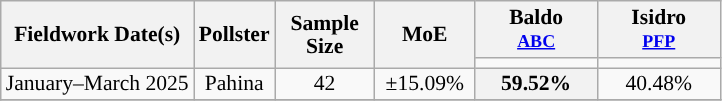<table class="wikitable" style="text-align:center;font-size:90%;line-height:15px">
<tr>
<th rowspan="2">Fieldwork Date(s)</th>
<th rowspan="2">Pollster</th>
<th rowspan="2" style="width:60px;">Sample Size</th>
<th rowspan="2" style="width:60px;">MoE</th>
<th style="width:75px;">Baldo<br><small><a href='#'>ABC</a></small></th>
<th style="width:75px;">Isidro<br><small><a href='#'>PFP</a></small></th>
</tr>
<tr>
<td style="background:"></td>
<td style="background:"></td>
</tr>
<tr>
<td>January–March 2025</td>
<td>Pahina</td>
<td>42</td>
<td>±15.09%</td>
<th style="background-color:#">59.52%</th>
<td>40.48%</td>
</tr>
<tr>
</tr>
</table>
